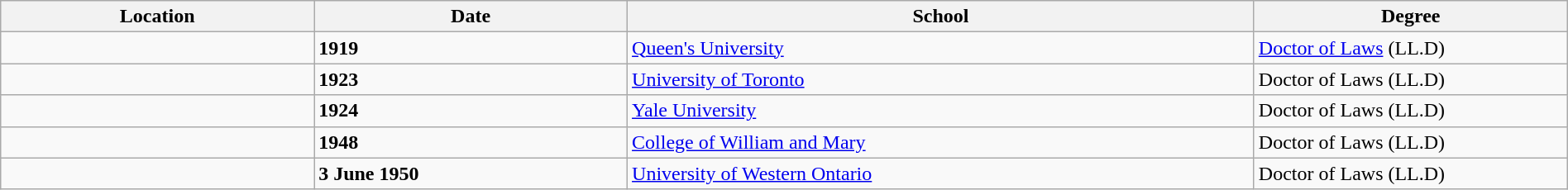<table class="wikitable" style="width:100%;">
<tr>
<th style="width:20%;">Location</th>
<th style="width:20%;">Date</th>
<th style="width:40%;">School</th>
<th style="width:20%;">Degree</th>
</tr>
<tr>
<td></td>
<td><strong>1919</strong></td>
<td><a href='#'>Queen's University</a></td>
<td><a href='#'>Doctor of Laws</a> (LL.D)</td>
</tr>
<tr>
<td></td>
<td><strong>1923</strong></td>
<td><a href='#'>University of Toronto</a></td>
<td>Doctor of Laws (LL.D)</td>
</tr>
<tr>
<td></td>
<td><strong>1924</strong></td>
<td><a href='#'>Yale University</a></td>
<td>Doctor of Laws (LL.D)</td>
</tr>
<tr>
<td></td>
<td><strong>1948</strong></td>
<td><a href='#'>College of William and Mary</a></td>
<td>Doctor of Laws (LL.D)</td>
</tr>
<tr>
<td></td>
<td><strong>3 June 1950</strong></td>
<td><a href='#'>University of Western Ontario</a></td>
<td>Doctor of Laws (LL.D)</td>
</tr>
</table>
